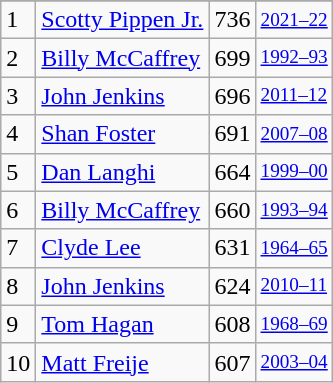<table class="wikitable">
<tr>
</tr>
<tr>
<td>1</td>
<td><a href='#'>Scotty Pippen Jr.</a></td>
<td>736</td>
<td style="font-size:80%;"><a href='#'>2021–22</a></td>
</tr>
<tr>
<td>2</td>
<td><a href='#'>Billy McCaffrey</a></td>
<td>699</td>
<td style="font-size:80%;"><a href='#'>1992–93</a></td>
</tr>
<tr>
<td>3</td>
<td><a href='#'>John Jenkins</a></td>
<td>696</td>
<td style="font-size:80%;"><a href='#'>2011–12</a></td>
</tr>
<tr>
<td>4</td>
<td><a href='#'>Shan Foster</a></td>
<td>691</td>
<td style="font-size:80%;"><a href='#'>2007–08</a></td>
</tr>
<tr>
<td>5</td>
<td><a href='#'>Dan Langhi</a></td>
<td>664</td>
<td style="font-size:80%;"><a href='#'>1999–00</a></td>
</tr>
<tr>
<td>6</td>
<td><a href='#'>Billy McCaffrey</a></td>
<td>660</td>
<td style="font-size:80%;"><a href='#'>1993–94</a></td>
</tr>
<tr>
<td>7</td>
<td><a href='#'>Clyde Lee</a></td>
<td>631</td>
<td style="font-size:80%;"><a href='#'>1964–65</a></td>
</tr>
<tr>
<td>8</td>
<td><a href='#'>John Jenkins</a></td>
<td>624</td>
<td style="font-size:80%;"><a href='#'>2010–11</a></td>
</tr>
<tr>
<td>9</td>
<td><a href='#'>Tom Hagan</a></td>
<td>608</td>
<td style="font-size:80%;"><a href='#'>1968–69</a></td>
</tr>
<tr>
<td>10</td>
<td><a href='#'>Matt Freije</a></td>
<td>607</td>
<td style="font-size:80%;"><a href='#'>2003–04</a></td>
</tr>
</table>
